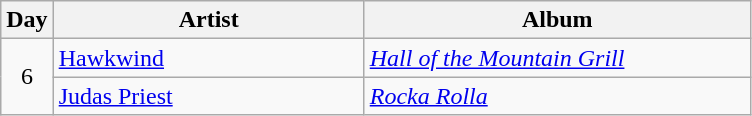<table class="wikitable" border="1">
<tr>
<th>Day</th>
<th width="200">Artist</th>
<th width="250">Album</th>
</tr>
<tr>
<td rowspan="2" style="text-align:center;">6</td>
<td><a href='#'>Hawkwind</a></td>
<td><em><a href='#'>Hall of the Mountain Grill</a></em></td>
</tr>
<tr>
<td><a href='#'>Judas Priest</a></td>
<td><em><a href='#'>Rocka Rolla</a></em></td>
</tr>
</table>
